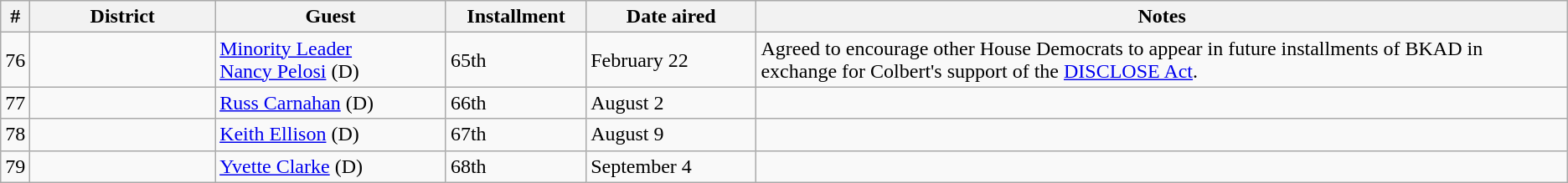<table class=wikitable>
<tr>
<th>#</th>
<th width="12%">District</th>
<th width="15%">Guest</th>
<th width="9%">Installment</th>
<th width="11%">Date aired</th>
<th width="53%">Notes</th>
</tr>
<tr>
<td>76</td>
<td></td>
<td><a href='#'>Minority Leader<br>Nancy Pelosi</a> (D)</td>
<td>65th</td>
<td>February 22</td>
<td>Agreed to encourage other House Democrats to appear in future installments of BKAD in exchange for Colbert's support of the <a href='#'>DISCLOSE Act</a>.</td>
</tr>
<tr>
<td>77</td>
<td></td>
<td><a href='#'>Russ Carnahan</a> (D)</td>
<td>66th</td>
<td>August 2</td>
</tr>
<tr>
<td>78</td>
<td></td>
<td><a href='#'>Keith Ellison</a> (D)</td>
<td>67th</td>
<td>August 9</td>
<td></td>
</tr>
<tr>
<td>79</td>
<td></td>
<td><a href='#'>Yvette Clarke</a> (D)</td>
<td>68th</td>
<td>September 4</td>
<td></td>
</tr>
</table>
